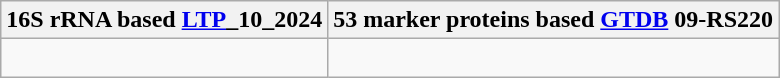<table class="wikitable">
<tr>
<th colspan=1>16S rRNA based <a href='#'>LTP</a>_10_2024</th>
<th colspan=1>53 marker proteins based <a href='#'>GTDB</a> 09-RS220</th>
</tr>
<tr>
<td style="vertical-align:top"><br></td>
<td><br></td>
</tr>
</table>
